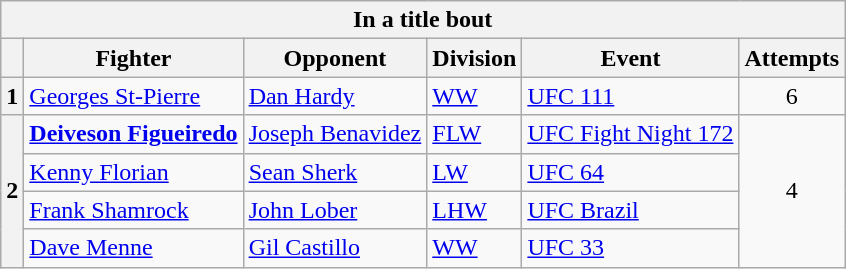<table class=wikitable>
<tr>
<th colspan=6>In a title bout</th>
</tr>
<tr>
<th></th>
<th>Fighter</th>
<th>Opponent</th>
<th>Division</th>
<th>Event</th>
<th>Attempts</th>
</tr>
<tr>
<th>1</th>
<td> <a href='#'>Georges St-Pierre</a></td>
<td><a href='#'>Dan Hardy</a></td>
<td><a href='#'>WW</a></td>
<td><a href='#'>UFC 111</a></td>
<td align=center>6</td>
</tr>
<tr>
<th rowspan=4>2</th>
<td> <strong><a href='#'>Deiveson Figueiredo</a></strong></td>
<td><a href='#'>Joseph Benavidez</a></td>
<td><a href='#'>FLW</a></td>
<td><a href='#'>UFC Fight Night 172</a></td>
<td rowspan=4 align=center>4</td>
</tr>
<tr>
<td> <a href='#'>Kenny Florian</a></td>
<td><a href='#'>Sean Sherk</a></td>
<td><a href='#'>LW</a></td>
<td><a href='#'>UFC 64</a></td>
</tr>
<tr>
<td> <a href='#'>Frank Shamrock</a></td>
<td><a href='#'>John Lober</a></td>
<td><a href='#'>LHW</a></td>
<td><a href='#'>UFC Brazil</a></td>
</tr>
<tr>
<td> <a href='#'>Dave Menne</a></td>
<td><a href='#'>Gil Castillo</a></td>
<td><a href='#'>WW</a></td>
<td><a href='#'>UFC 33</a></td>
</tr>
</table>
